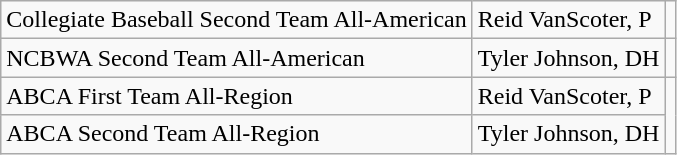<table class="wikitable">
<tr>
<td>Collegiate Baseball Second Team All-American</td>
<td>Reid VanScoter, P</td>
<td></td>
</tr>
<tr>
<td>NCBWA Second Team All-American</td>
<td>Tyler Johnson, DH</td>
<td></td>
</tr>
<tr>
<td>ABCA First Team All-Region</td>
<td>Reid VanScoter, P</td>
<td rowspan=2></td>
</tr>
<tr>
<td>ABCA Second Team All-Region</td>
<td>Tyler Johnson, DH</td>
</tr>
</table>
